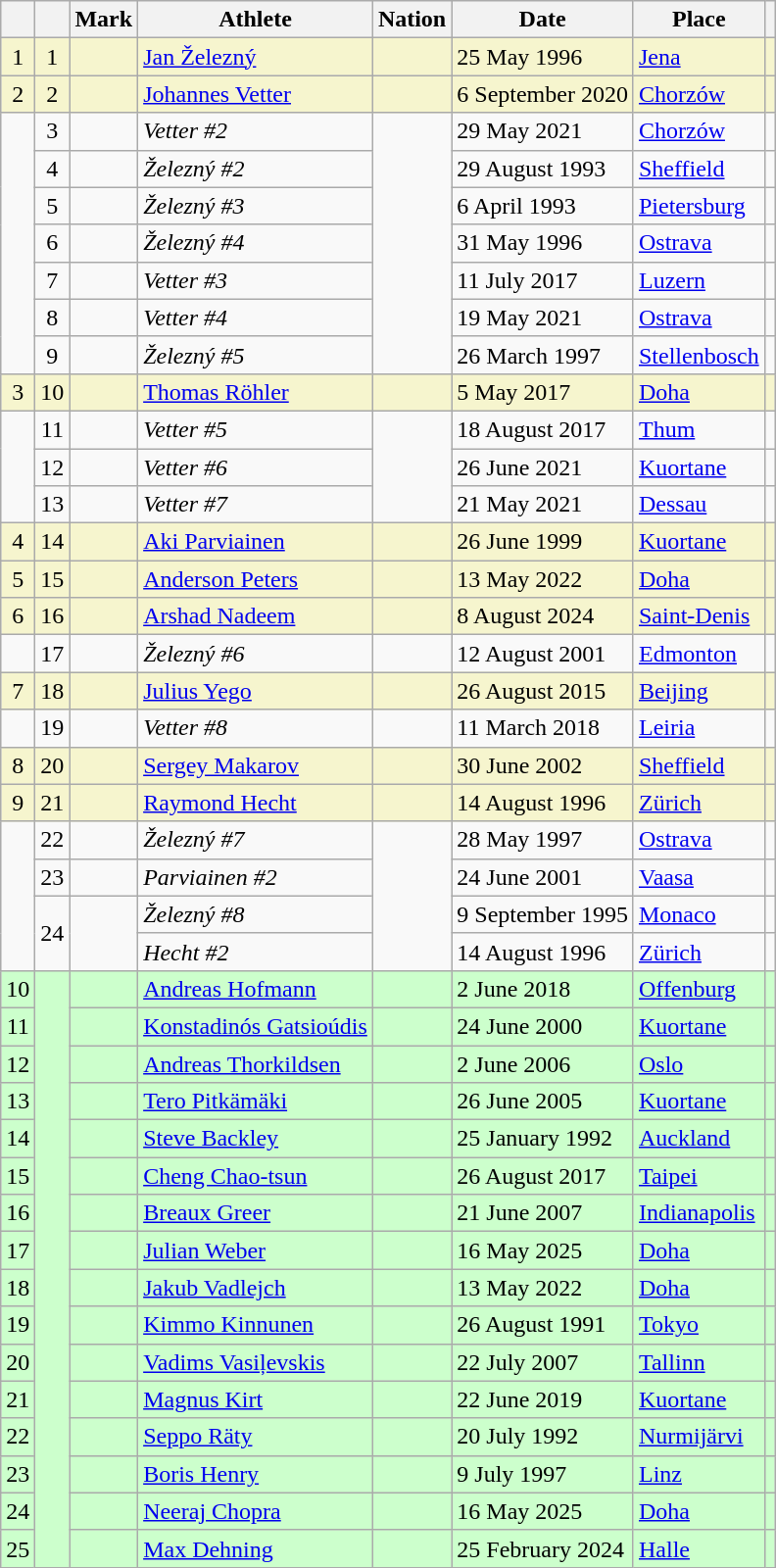<table class="wikitable sortable">
<tr>
<th></th>
<th></th>
<th>Mark</th>
<th>Athlete</th>
<th>Nation</th>
<th>Date</th>
<th>Place</th>
<th class="unsortable"></th>
</tr>
<tr bgcolor="#f6F5CE">
<td align=center>1</td>
<td align=center>1</td>
<td></td>
<td><a href='#'>Jan Železný</a></td>
<td></td>
<td>25 May 1996</td>
<td><a href='#'>Jena</a></td>
<td></td>
</tr>
<tr bgcolor="#f6F5CE">
<td align=center>2</td>
<td align=center>2</td>
<td></td>
<td><a href='#'>Johannes Vetter</a></td>
<td></td>
<td>6 September 2020</td>
<td><a href='#'>Chorzów</a></td>
<td></td>
</tr>
<tr>
<td rowspan=7></td>
<td align=center>3</td>
<td></td>
<td><em>Vetter #2</em></td>
<td rowspan=7></td>
<td>29 May 2021</td>
<td><a href='#'>Chorzów</a></td>
<td></td>
</tr>
<tr>
<td align=center>4</td>
<td></td>
<td><em>Železný #2</em></td>
<td>29 August 1993</td>
<td><a href='#'>Sheffield</a></td>
<td></td>
</tr>
<tr>
<td align=center>5</td>
<td> </td>
<td><em>Železný #3</em></td>
<td>6 April 1993</td>
<td><a href='#'>Pietersburg</a></td>
<td></td>
</tr>
<tr>
<td align=center>6</td>
<td></td>
<td><em>Železný #4</em></td>
<td>31 May 1996</td>
<td><a href='#'>Ostrava</a></td>
<td></td>
</tr>
<tr>
<td align=center>7</td>
<td></td>
<td><em>Vetter #3</em></td>
<td>11 July 2017</td>
<td><a href='#'>Luzern</a></td>
<td></td>
</tr>
<tr>
<td align=center>8</td>
<td></td>
<td><em>Vetter #4</em></td>
<td>19 May 2021</td>
<td><a href='#'>Ostrava</a></td>
<td></td>
</tr>
<tr>
<td align=center>9</td>
<td></td>
<td><em>Železný #5</em></td>
<td>26 March 1997</td>
<td><a href='#'>Stellenbosch</a></td>
<td></td>
</tr>
<tr bgcolor="#f6F5CE">
<td align=center>3</td>
<td align=center>10</td>
<td></td>
<td><a href='#'>Thomas Röhler</a></td>
<td></td>
<td>5 May 2017</td>
<td><a href='#'>Doha</a></td>
<td></td>
</tr>
<tr>
<td rowspan=3></td>
<td align=center>11</td>
<td></td>
<td><em>Vetter #5</em></td>
<td rowspan=3></td>
<td>18 August 2017</td>
<td><a href='#'>Thum</a></td>
<td></td>
</tr>
<tr>
<td align=center>12</td>
<td></td>
<td><em>Vetter #6</em></td>
<td>26 June 2021</td>
<td><a href='#'>Kuortane</a></td>
<td></td>
</tr>
<tr>
<td align=center>13</td>
<td></td>
<td><em>Vetter #7</em></td>
<td>21 May 2021</td>
<td><a href='#'>Dessau</a></td>
<td></td>
</tr>
<tr bgcolor="#f6F5CE">
<td align=center>4</td>
<td align=center>14</td>
<td></td>
<td><a href='#'>Aki Parviainen</a></td>
<td></td>
<td>26 June 1999</td>
<td><a href='#'>Kuortane</a></td>
<td></td>
</tr>
<tr bgcolor="#f6F5CE">
<td align=center>5</td>
<td align=center>15</td>
<td></td>
<td><a href='#'>Anderson Peters</a></td>
<td></td>
<td>13 May 2022</td>
<td><a href='#'>Doha</a></td>
<td></td>
</tr>
<tr bgcolor="#f6F5CE">
<td align=center>6</td>
<td align=center>16</td>
<td></td>
<td><a href='#'>Arshad Nadeem</a></td>
<td></td>
<td>8 August 2024</td>
<td><a href='#'>Saint-Denis</a></td>
<td></td>
</tr>
<tr>
<td></td>
<td align=center>17</td>
<td></td>
<td><em>Železný #6</em></td>
<td></td>
<td>12 August 2001</td>
<td><a href='#'>Edmonton</a></td>
<td></td>
</tr>
<tr bgcolor="#f6F5CE">
<td align=center>7</td>
<td align=center>18</td>
<td></td>
<td><a href='#'>Julius Yego</a></td>
<td></td>
<td>26 August 2015</td>
<td><a href='#'>Beijing</a></td>
<td></td>
</tr>
<tr>
<td></td>
<td align=center>19</td>
<td></td>
<td><em>Vetter #8</em></td>
<td></td>
<td>11 March 2018</td>
<td><a href='#'>Leiria</a></td>
<td></td>
</tr>
<tr bgcolor="#f6F5CE">
<td align=center>8</td>
<td align=center>20</td>
<td></td>
<td><a href='#'>Sergey Makarov</a></td>
<td></td>
<td>30 June 2002</td>
<td><a href='#'>Sheffield</a></td>
<td></td>
</tr>
<tr bgcolor="#f6F5CE">
<td align=center>9</td>
<td align=center>21</td>
<td></td>
<td><a href='#'>Raymond Hecht</a></td>
<td></td>
<td>14 August 1996</td>
<td><a href='#'>Zürich</a></td>
<td></td>
</tr>
<tr>
<td rowspan=4></td>
<td align=center>22</td>
<td></td>
<td><em>Železný #7</em></td>
<td rowspan=4></td>
<td>28 May 1997</td>
<td><a href='#'>Ostrava</a></td>
<td></td>
</tr>
<tr>
<td align=center>23</td>
<td></td>
<td><em>Parviainen #2</em></td>
<td>24 June 2001</td>
<td><a href='#'>Vaasa</a></td>
<td></td>
</tr>
<tr>
<td rowspan=2 align=center>24</td>
<td rowspan=2></td>
<td><em>Železný #8</em></td>
<td>9 September 1995</td>
<td><a href='#'>Monaco</a></td>
<td></td>
</tr>
<tr>
<td><em>Hecht #2</em></td>
<td>14 August 1996</td>
<td><a href='#'>Zürich</a></td>
<td></td>
</tr>
<tr bgcolor=#CCFFCC>
<td align=center>10</td>
<td rowspan="16"></td>
<td></td>
<td><a href='#'>Andreas Hofmann</a></td>
<td></td>
<td>2 June 2018</td>
<td><a href='#'>Offenburg</a></td>
<td></td>
</tr>
<tr bgcolor="#CCFFCC">
<td align="center">11</td>
<td></td>
<td><a href='#'>Konstadinós Gatsioúdis</a></td>
<td></td>
<td>24 June 2000</td>
<td><a href='#'>Kuortane</a></td>
<td></td>
</tr>
<tr bgcolor=#CCFFCC>
<td align=center>12</td>
<td></td>
<td><a href='#'>Andreas Thorkildsen</a></td>
<td></td>
<td>2 June 2006</td>
<td><a href='#'>Oslo</a></td>
<td></td>
</tr>
<tr bgcolor=#CCFFCC>
<td align=center>13</td>
<td></td>
<td><a href='#'>Tero Pitkämäki</a></td>
<td></td>
<td>26 June 2005</td>
<td><a href='#'>Kuortane</a></td>
<td></td>
</tr>
<tr bgcolor=#CCFFCC>
<td align=center>14</td>
<td></td>
<td><a href='#'>Steve Backley</a></td>
<td></td>
<td>25 January 1992</td>
<td><a href='#'>Auckland</a></td>
<td></td>
</tr>
<tr bgcolor=#CCFFCC>
<td align=center>15</td>
<td></td>
<td><a href='#'>Cheng Chao-tsun</a></td>
<td></td>
<td>26 August 2017</td>
<td><a href='#'>Taipei</a></td>
<td></td>
</tr>
<tr bgcolor=#CCFFCC>
<td align=center>16</td>
<td></td>
<td><a href='#'>Breaux Greer</a></td>
<td></td>
<td>21 June 2007</td>
<td><a href='#'>Indianapolis</a></td>
<td></td>
</tr>
<tr bgcolor="#CCFFCC">
<td align="center">17</td>
<td></td>
<td><a href='#'>Julian Weber</a></td>
<td></td>
<td>16 May 2025</td>
<td><a href='#'>Doha</a></td>
<td></td>
</tr>
<tr bgcolor="#CCFFCC">
<td align="center">18</td>
<td></td>
<td><a href='#'>Jakub Vadlejch</a></td>
<td></td>
<td>13 May 2022</td>
<td><a href='#'>Doha</a></td>
<td></td>
</tr>
<tr bgcolor="#CCFFCC">
<td align="center">19</td>
<td></td>
<td><a href='#'>Kimmo Kinnunen</a></td>
<td></td>
<td>26 August 1991</td>
<td><a href='#'>Tokyo</a></td>
<td></td>
</tr>
<tr bgcolor="#CCFFCC">
<td align="center">20</td>
<td></td>
<td><a href='#'>Vadims Vasiļevskis</a></td>
<td></td>
<td>22 July 2007</td>
<td><a href='#'>Tallinn</a></td>
<td></td>
</tr>
<tr bgcolor="#CCFFCC">
<td align="center">21</td>
<td></td>
<td><a href='#'>Magnus Kirt</a></td>
<td></td>
<td>22 June 2019</td>
<td><a href='#'>Kuortane</a></td>
<td></td>
</tr>
<tr bgcolor="#CCFFCC">
<td align="center">22</td>
<td></td>
<td><a href='#'>Seppo Räty</a></td>
<td></td>
<td>20 July 1992</td>
<td><a href='#'>Nurmijärvi</a></td>
<td></td>
</tr>
<tr bgcolor="#CCFFCC">
<td align="center">23</td>
<td></td>
<td><a href='#'>Boris Henry</a></td>
<td></td>
<td>9 July 1997</td>
<td><a href='#'>Linz</a></td>
<td></td>
</tr>
<tr bgcolor="#CCFFCC">
<td align="center">24</td>
<td></td>
<td><a href='#'>Neeraj Chopra</a></td>
<td></td>
<td>16 May 2025</td>
<td><a href='#'>Doha</a></td>
<td></td>
</tr>
<tr bgcolor="#CCFFCC">
<td align="center">25</td>
<td></td>
<td><a href='#'>Max Dehning</a></td>
<td></td>
<td>25 February 2024</td>
<td><a href='#'>Halle</a></td>
<td></td>
</tr>
</table>
